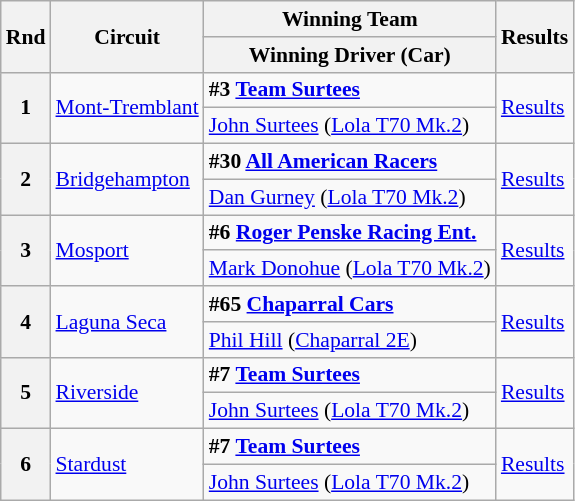<table class="wikitable" style="font-size: 90%;">
<tr>
<th rowspan=2>Rnd</th>
<th rowspan=2>Circuit</th>
<th>Winning Team</th>
<th rowspan=2>Results</th>
</tr>
<tr>
<th>Winning Driver (Car)</th>
</tr>
<tr>
<th rowspan=2>1</th>
<td rowspan=2><a href='#'>Mont-Tremblant</a></td>
<td><strong> #3 <a href='#'>Team Surtees</a></strong></td>
<td rowspan=2><a href='#'>Results</a></td>
</tr>
<tr>
<td> <a href='#'>John Surtees</a> (<a href='#'>Lola T70 Mk.2</a>)</td>
</tr>
<tr>
<th rowspan=2>2</th>
<td rowspan=2><a href='#'>Bridgehampton</a></td>
<td><strong> #30 <a href='#'>All American Racers</a></strong></td>
<td rowspan=2><a href='#'>Results</a></td>
</tr>
<tr>
<td> <a href='#'>Dan Gurney</a> (<a href='#'>Lola T70 Mk.2</a>)</td>
</tr>
<tr>
<th rowspan=2>3</th>
<td rowspan=2><a href='#'>Mosport</a></td>
<td><strong> #6 <a href='#'>Roger Penske Racing Ent.</a></strong></td>
<td rowspan=2><a href='#'>Results</a></td>
</tr>
<tr>
<td> <a href='#'>Mark Donohue</a> (<a href='#'>Lola T70 Mk.2</a>)</td>
</tr>
<tr>
<th rowspan=2>4</th>
<td rowspan=2><a href='#'>Laguna Seca</a></td>
<td><strong> #65 <a href='#'>Chaparral Cars</a></strong></td>
<td rowspan=2><a href='#'>Results</a></td>
</tr>
<tr>
<td> <a href='#'>Phil Hill</a> (<a href='#'>Chaparral 2E</a>)</td>
</tr>
<tr>
<th rowspan=2>5</th>
<td rowspan=2><a href='#'>Riverside</a></td>
<td><strong> #7 <a href='#'>Team Surtees</a></strong></td>
<td rowspan=2><a href='#'>Results</a></td>
</tr>
<tr>
<td> <a href='#'>John Surtees</a> (<a href='#'>Lola T70 Mk.2</a>)</td>
</tr>
<tr>
<th rowspan=2>6</th>
<td rowspan=2><a href='#'>Stardust</a></td>
<td><strong> #7 <a href='#'>Team Surtees</a></strong></td>
<td rowspan=2><a href='#'>Results</a></td>
</tr>
<tr>
<td> <a href='#'>John Surtees</a> (<a href='#'>Lola T70 Mk.2</a>)</td>
</tr>
</table>
